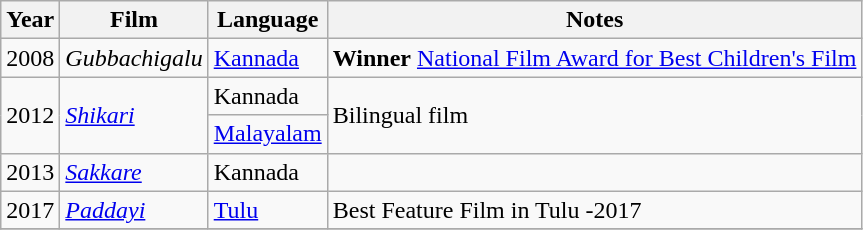<table class="wikitable sortable">
<tr>
<th>Year</th>
<th>Film</th>
<th>Language</th>
<th>Notes</th>
</tr>
<tr>
<td>2008</td>
<td><em>Gubbachigalu</em></td>
<td><a href='#'>Kannada</a></td>
<td><strong>Winner</strong> <a href='#'>National Film Award for Best Children's Film</a></td>
</tr>
<tr>
<td rowspan="2">2012</td>
<td rowspan="2"><em><a href='#'>Shikari</a></em></td>
<td>Kannada</td>
<td rowspan="2">Bilingual film</td>
</tr>
<tr>
<td><a href='#'>Malayalam</a></td>
</tr>
<tr>
<td>2013</td>
<td><em><a href='#'>Sakkare</a></em></td>
<td>Kannada</td>
<td></td>
</tr>
<tr>
<td>2017</td>
<td><em><a href='#'>Paddayi</a></em></td>
<td><a href='#'>Tulu</a></td>
<td>Best Feature Film in Tulu -2017</td>
</tr>
<tr>
</tr>
</table>
